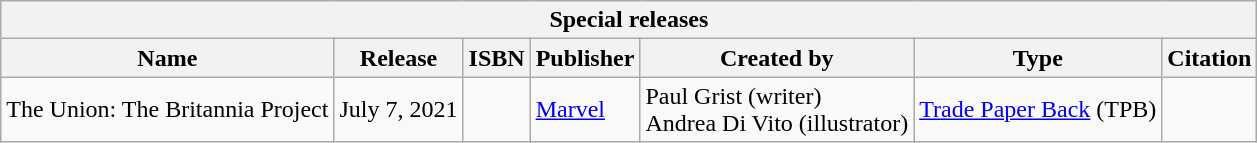<table class="wikitable">
<tr>
<th colspan="7">Special releases</th>
</tr>
<tr>
<th>Name</th>
<th>Release</th>
<th>ISBN</th>
<th>Publisher</th>
<th>Created by</th>
<th>Type</th>
<th>Citation</th>
</tr>
<tr>
<td>The Union: The Britannia Project</td>
<td>July 7, 2021</td>
<td></td>
<td><a href='#'>Marvel</a></td>
<td>Paul Grist (writer)<br>Andrea Di Vito (illustrator)</td>
<td><a href='#'>Trade Paper Back</a> (TPB)</td>
<td></td>
</tr>
</table>
